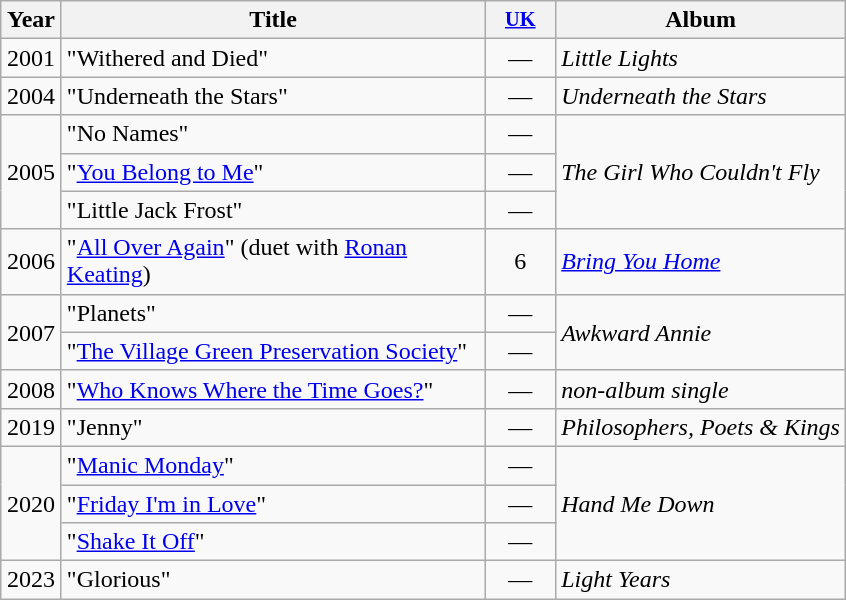<table class="wikitable">
<tr>
<th width="33">Year</th>
<th width="275">Title</th>
<th style="width:3em;font-size:85%"><a href='#'>UK</a><br></th>
<th>Album</th>
</tr>
<tr>
<td align=center>2001</td>
<td>"Withered and Died"</td>
<td align=center>—</td>
<td><em>Little Lights</em></td>
</tr>
<tr>
<td align=center>2004</td>
<td>"Underneath the Stars"</td>
<td align=center>—</td>
<td><em>Underneath the Stars</em></td>
</tr>
<tr>
<td align=center rowspan=3>2005</td>
<td>"No Names"</td>
<td align=center>—</td>
<td rowspan=3><em>The Girl Who Couldn't Fly</em></td>
</tr>
<tr>
<td>"<a href='#'>You Belong to Me</a>"</td>
<td align=center>—</td>
</tr>
<tr>
<td>"Little Jack Frost"</td>
<td align=center>—</td>
</tr>
<tr>
<td align=center>2006</td>
<td>"<a href='#'>All Over Again</a>" (duet with <a href='#'>Ronan Keating</a>)</td>
<td align=center>6</td>
<td><em><a href='#'>Bring You Home</a></em></td>
</tr>
<tr>
<td align=center rowspan=2>2007</td>
<td>"Planets"</td>
<td align=center>—</td>
<td rowspan=2><em>Awkward Annie</em></td>
</tr>
<tr>
<td>"<a href='#'>The Village Green Preservation Society</a>"</td>
<td align=center>—</td>
</tr>
<tr>
<td align=center>2008</td>
<td>"<a href='#'>Who Knows Where the Time Goes?</a>"</td>
<td align=center>—</td>
<td><em>non-album single</em></td>
</tr>
<tr>
<td align=center>2019</td>
<td>"Jenny"</td>
<td align=center>—</td>
<td><em>Philosophers, Poets & Kings</em></td>
</tr>
<tr>
<td align=center rowspan=3>2020</td>
<td>"<a href='#'>Manic Monday</a>"</td>
<td align=center>—</td>
<td rowspan=3><em>Hand Me Down</em></td>
</tr>
<tr>
<td>"<a href='#'>Friday I'm in Love</a>"</td>
<td align=center>—</td>
</tr>
<tr>
<td>"<a href='#'>Shake It Off</a>"</td>
<td align=center>—</td>
</tr>
<tr>
<td align=center>2023</td>
<td>"Glorious"</td>
<td align=center>—</td>
<td><em>Light Years</em></td>
</tr>
</table>
